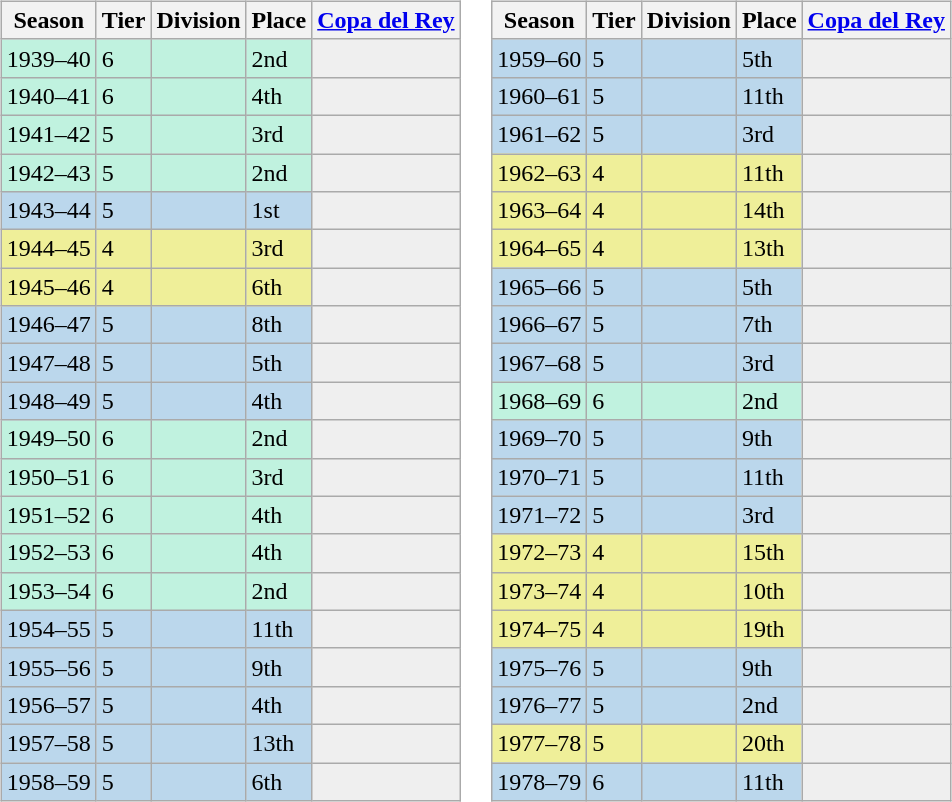<table>
<tr>
<td valign="top" width=0%><br><table class="wikitable">
<tr style="background:#f0f6fa;">
<th>Season</th>
<th>Tier</th>
<th>Division</th>
<th>Place</th>
<th><a href='#'>Copa del Rey</a></th>
</tr>
<tr>
<td style="background:#C0F2DF;">1939–40</td>
<td style="background:#C0F2DF;">6</td>
<td style="background:#C0F2DF;"></td>
<td style="background:#C0F2DF;">2nd</td>
<th style="background:#efefef;"></th>
</tr>
<tr>
<td style="background:#C0F2DF;">1940–41</td>
<td style="background:#C0F2DF;">6</td>
<td style="background:#C0F2DF;"></td>
<td style="background:#C0F2DF;">4th</td>
<th style="background:#efefef;"></th>
</tr>
<tr>
<td style="background:#C0F2DF;">1941–42</td>
<td style="background:#C0F2DF;">5</td>
<td style="background:#C0F2DF;"></td>
<td style="background:#C0F2DF;">3rd</td>
<th style="background:#efefef;"></th>
</tr>
<tr>
<td style="background:#C0F2DF;">1942–43</td>
<td style="background:#C0F2DF;">5</td>
<td style="background:#C0F2DF;"></td>
<td style="background:#C0F2DF;">2nd</td>
<th style="background:#efefef;"></th>
</tr>
<tr>
<td style="background:#BBD7EC;">1943–44</td>
<td style="background:#BBD7EC;">5</td>
<td style="background:#BBD7EC;"></td>
<td style="background:#BBD7EC;">1st</td>
<th style="background:#efefef;"></th>
</tr>
<tr>
<td style="background:#EFEF99;">1944–45</td>
<td style="background:#EFEF99;">4</td>
<td style="background:#EFEF99;"></td>
<td style="background:#EFEF99;">3rd</td>
<th style="background:#efefef;"></th>
</tr>
<tr>
<td style="background:#EFEF99;">1945–46</td>
<td style="background:#EFEF99;">4</td>
<td style="background:#EFEF99;"></td>
<td style="background:#EFEF99;">6th</td>
<th style="background:#efefef;"></th>
</tr>
<tr>
<td style="background:#BBD7EC;">1946–47</td>
<td style="background:#BBD7EC;">5</td>
<td style="background:#BBD7EC;"></td>
<td style="background:#BBD7EC;">8th</td>
<th style="background:#efefef;"></th>
</tr>
<tr>
<td style="background:#BBD7EC;">1947–48</td>
<td style="background:#BBD7EC;">5</td>
<td style="background:#BBD7EC;"></td>
<td style="background:#BBD7EC;">5th</td>
<th style="background:#efefef;"></th>
</tr>
<tr>
<td style="background:#BBD7EC;">1948–49</td>
<td style="background:#BBD7EC;">5</td>
<td style="background:#BBD7EC;"></td>
<td style="background:#BBD7EC;">4th</td>
<th style="background:#efefef;"></th>
</tr>
<tr>
<td style="background:#C0F2DF;">1949–50</td>
<td style="background:#C0F2DF;">6</td>
<td style="background:#C0F2DF;"></td>
<td style="background:#C0F2DF;">2nd</td>
<th style="background:#efefef;"></th>
</tr>
<tr>
<td style="background:#C0F2DF;">1950–51</td>
<td style="background:#C0F2DF;">6</td>
<td style="background:#C0F2DF;"></td>
<td style="background:#C0F2DF;">3rd</td>
<th style="background:#efefef;"></th>
</tr>
<tr>
<td style="background:#C0F2DF;">1951–52</td>
<td style="background:#C0F2DF;">6</td>
<td style="background:#C0F2DF;"></td>
<td style="background:#C0F2DF;">4th</td>
<th style="background:#efefef;"></th>
</tr>
<tr>
<td style="background:#C0F2DF;">1952–53</td>
<td style="background:#C0F2DF;">6</td>
<td style="background:#C0F2DF;"></td>
<td style="background:#C0F2DF;">4th</td>
<th style="background:#efefef;"></th>
</tr>
<tr>
<td style="background:#C0F2DF;">1953–54</td>
<td style="background:#C0F2DF;">6</td>
<td style="background:#C0F2DF;"></td>
<td style="background:#C0F2DF;">2nd</td>
<th style="background:#efefef;"></th>
</tr>
<tr>
<td style="background:#BBD7EC;">1954–55</td>
<td style="background:#BBD7EC;">5</td>
<td style="background:#BBD7EC;"></td>
<td style="background:#BBD7EC;">11th</td>
<th style="background:#efefef;"></th>
</tr>
<tr>
<td style="background:#BBD7EC;">1955–56</td>
<td style="background:#BBD7EC;">5</td>
<td style="background:#BBD7EC;"></td>
<td style="background:#BBD7EC;">9th</td>
<th style="background:#efefef;"></th>
</tr>
<tr>
<td style="background:#BBD7EC;">1956–57</td>
<td style="background:#BBD7EC;">5</td>
<td style="background:#BBD7EC;"></td>
<td style="background:#BBD7EC;">4th</td>
<th style="background:#efefef;"></th>
</tr>
<tr>
<td style="background:#BBD7EC;">1957–58</td>
<td style="background:#BBD7EC;">5</td>
<td style="background:#BBD7EC;"></td>
<td style="background:#BBD7EC;">13th</td>
<th style="background:#efefef;"></th>
</tr>
<tr>
<td style="background:#BBD7EC;">1958–59</td>
<td style="background:#BBD7EC;">5</td>
<td style="background:#BBD7EC;"></td>
<td style="background:#BBD7EC;">6th</td>
<th style="background:#efefef;"></th>
</tr>
</table>
</td>
<td valign="top" width=0%><br><table class="wikitable">
<tr style="background:#f0f6fa;">
<th>Season</th>
<th>Tier</th>
<th>Division</th>
<th>Place</th>
<th><a href='#'>Copa del Rey</a></th>
</tr>
<tr>
<td style="background:#BBD7EC;">1959–60</td>
<td style="background:#BBD7EC;">5</td>
<td style="background:#BBD7EC;"></td>
<td style="background:#BBD7EC;">5th</td>
<th style="background:#efefef;"></th>
</tr>
<tr>
<td style="background:#BBD7EC;">1960–61</td>
<td style="background:#BBD7EC;">5</td>
<td style="background:#BBD7EC;"></td>
<td style="background:#BBD7EC;">11th</td>
<th style="background:#efefef;"></th>
</tr>
<tr>
<td style="background:#BBD7EC;">1961–62</td>
<td style="background:#BBD7EC;">5</td>
<td style="background:#BBD7EC;"></td>
<td style="background:#BBD7EC;">3rd</td>
<th style="background:#efefef;"></th>
</tr>
<tr>
<td style="background:#EFEF99;">1962–63</td>
<td style="background:#EFEF99;">4</td>
<td style="background:#EFEF99;"></td>
<td style="background:#EFEF99;">11th</td>
<th style="background:#efefef;"></th>
</tr>
<tr>
<td style="background:#EFEF99;">1963–64</td>
<td style="background:#EFEF99;">4</td>
<td style="background:#EFEF99;"></td>
<td style="background:#EFEF99;">14th</td>
<th style="background:#efefef;"></th>
</tr>
<tr>
<td style="background:#EFEF99;">1964–65</td>
<td style="background:#EFEF99;">4</td>
<td style="background:#EFEF99;"></td>
<td style="background:#EFEF99;">13th</td>
<th style="background:#efefef;"></th>
</tr>
<tr>
<td style="background:#BBD7EC;">1965–66</td>
<td style="background:#BBD7EC;">5</td>
<td style="background:#BBD7EC;"></td>
<td style="background:#BBD7EC;">5th</td>
<th style="background:#efefef;"></th>
</tr>
<tr>
<td style="background:#BBD7EC;">1966–67</td>
<td style="background:#BBD7EC;">5</td>
<td style="background:#BBD7EC;"></td>
<td style="background:#BBD7EC;">7th</td>
<th style="background:#efefef;"></th>
</tr>
<tr>
<td style="background:#BBD7EC;">1967–68</td>
<td style="background:#BBD7EC;">5</td>
<td style="background:#BBD7EC;"></td>
<td style="background:#BBD7EC;">3rd</td>
<th style="background:#efefef;"></th>
</tr>
<tr>
<td style="background:#C0F2DF;">1968–69</td>
<td style="background:#C0F2DF;">6</td>
<td style="background:#C0F2DF;"></td>
<td style="background:#C0F2DF;">2nd</td>
<th style="background:#efefef;"></th>
</tr>
<tr>
<td style="background:#BBD7EC;">1969–70</td>
<td style="background:#BBD7EC;">5</td>
<td style="background:#BBD7EC;"></td>
<td style="background:#BBD7EC;">9th</td>
<th style="background:#efefef;"></th>
</tr>
<tr>
<td style="background:#BBD7EC;">1970–71</td>
<td style="background:#BBD7EC;">5</td>
<td style="background:#BBD7EC;"></td>
<td style="background:#BBD7EC;">11th</td>
<th style="background:#efefef;"></th>
</tr>
<tr>
<td style="background:#BBD7EC;">1971–72</td>
<td style="background:#BBD7EC;">5</td>
<td style="background:#BBD7EC;"></td>
<td style="background:#BBD7EC;">3rd</td>
<th style="background:#efefef;"></th>
</tr>
<tr>
<td style="background:#EFEF99;">1972–73</td>
<td style="background:#EFEF99;">4</td>
<td style="background:#EFEF99;"></td>
<td style="background:#EFEF99;">15th</td>
<th style="background:#efefef;"></th>
</tr>
<tr>
<td style="background:#EFEF99;">1973–74</td>
<td style="background:#EFEF99;">4</td>
<td style="background:#EFEF99;"></td>
<td style="background:#EFEF99;">10th</td>
<th style="background:#efefef;"></th>
</tr>
<tr>
<td style="background:#EFEF99;">1974–75</td>
<td style="background:#EFEF99;">4</td>
<td style="background:#EFEF99;"></td>
<td style="background:#EFEF99;">19th</td>
<th style="background:#efefef;"></th>
</tr>
<tr>
<td style="background:#BBD7EC;">1975–76</td>
<td style="background:#BBD7EC;">5</td>
<td style="background:#BBD7EC;"></td>
<td style="background:#BBD7EC;">9th</td>
<th style="background:#efefef;"></th>
</tr>
<tr>
<td style="background:#BBD7EC;">1976–77</td>
<td style="background:#BBD7EC;">5</td>
<td style="background:#BBD7EC;"></td>
<td style="background:#BBD7EC;">2nd</td>
<th style="background:#efefef;"></th>
</tr>
<tr>
<td style="background:#EFEF99;">1977–78</td>
<td style="background:#EFEF99;">5</td>
<td style="background:#EFEF99;"></td>
<td style="background:#EFEF99;">20th</td>
<th style="background:#efefef;"></th>
</tr>
<tr>
<td style="background:#BBD7EC;">1978–79</td>
<td style="background:#BBD7EC;">6</td>
<td style="background:#BBD7EC;"></td>
<td style="background:#BBD7EC;">11th</td>
<th style="background:#efefef;"></th>
</tr>
</table>
</td>
</tr>
</table>
